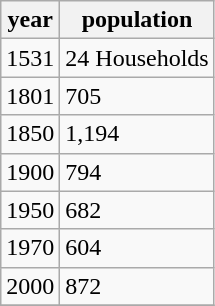<table class="wikitable">
<tr>
<th>year</th>
<th>population</th>
</tr>
<tr>
<td>1531</td>
<td>24 Households</td>
</tr>
<tr>
<td>1801</td>
<td>705</td>
</tr>
<tr>
<td>1850</td>
<td>1,194</td>
</tr>
<tr>
<td>1900</td>
<td>794</td>
</tr>
<tr>
<td>1950</td>
<td>682</td>
</tr>
<tr>
<td>1970</td>
<td>604</td>
</tr>
<tr>
<td>2000</td>
<td>872</td>
</tr>
<tr>
</tr>
</table>
